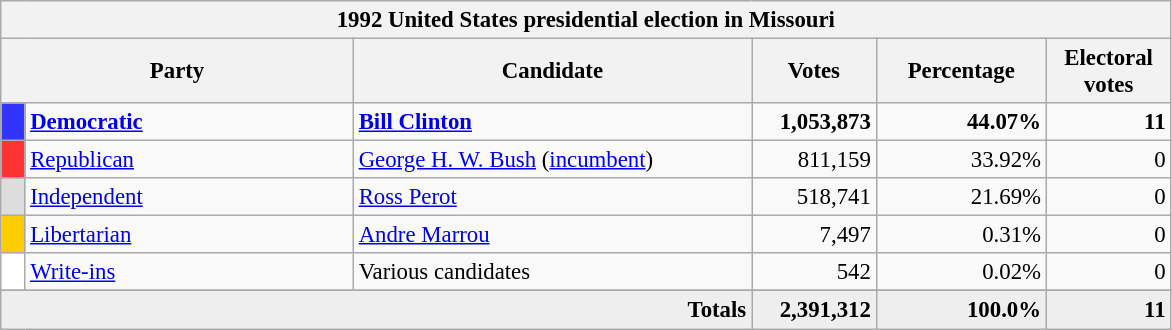<table class="wikitable" style="font-size: 95%;">
<tr>
<th colspan="6">1992 United States presidential election in Missouri</th>
</tr>
<tr>
<th colspan="2" style="width: 15em">Party</th>
<th style="width: 17em">Candidate</th>
<th style="width: 5em">Votes</th>
<th style="width: 7em">Percentage</th>
<th style="width: 5em">Electoral votes</th>
</tr>
<tr>
<th style="background-color:#3333FF; width: 3px"></th>
<td style="width: 130px"><strong><a href='#'>Democratic</a></strong></td>
<td><strong><a href='#'>Bill Clinton</a></strong></td>
<td align="right"><strong>1,053,873</strong></td>
<td align="right"><strong>44.07%</strong></td>
<td align="right"><strong>11</strong></td>
</tr>
<tr>
<th style="background-color:#FF3333; width: 3px"></th>
<td style="width: 130px"><a href='#'>Republican</a></td>
<td><a href='#'>George H. W. Bush</a> (<a href='#'>incumbent</a>)</td>
<td align="right">811,159</td>
<td align="right">33.92%</td>
<td align="right">0</td>
</tr>
<tr>
<th style="background-color:#DDDDDD; width: 3px"></th>
<td style="width: 130px"><a href='#'>Independent</a></td>
<td><a href='#'>Ross Perot</a></td>
<td align="right">518,741</td>
<td align="right">21.69%</td>
<td align="right">0</td>
</tr>
<tr>
<th style="background-color:#FFCC00; width: 3px"></th>
<td style="width: 130px"><a href='#'>Libertarian</a></td>
<td><a href='#'>Andre Marrou</a></td>
<td align="right">7,497</td>
<td align="right">0.31%</td>
<td align="right">0</td>
</tr>
<tr>
<th style="background-color:#FFFFFF; width: 3px"></th>
<td style="width: 130px"><a href='#'>Write-ins</a></td>
<td>Various candidates</td>
<td align="right">542</td>
<td align="right">0.02%</td>
<td align="right">0</td>
</tr>
<tr>
</tr>
<tr bgcolor="#EEEEEE">
<td colspan="3" align="right"><strong>Totals</strong></td>
<td align="right"><strong>2,391,312</strong></td>
<td align="right"><strong>100.0%</strong></td>
<td align="right"><strong>11</strong></td>
</tr>
</table>
